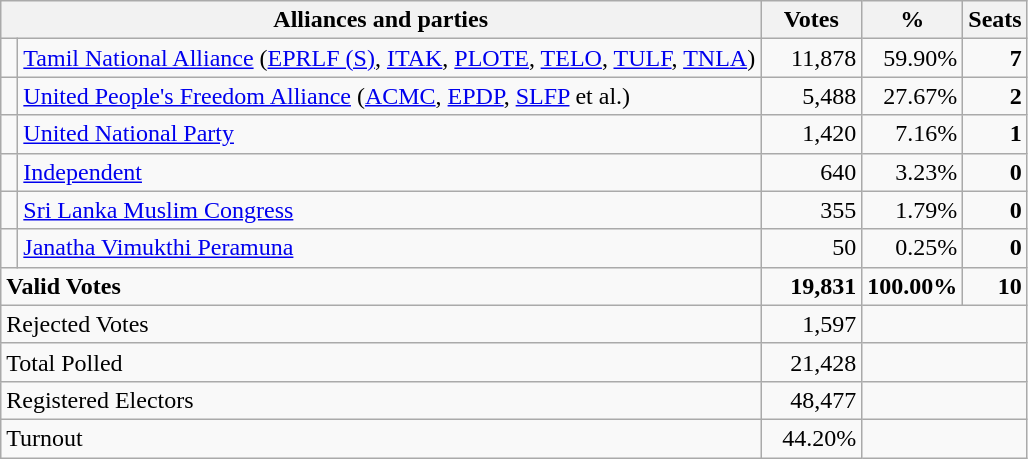<table class="wikitable" border="1" style="text-align:right;">
<tr>
<th valign=bottom align=left colspan=2>Alliances and parties</th>
<th valign=bottom align=center width="60">Votes</th>
<th valign=bottom align=center width="50">%</th>
<th valign=bottom align=center>Seats</th>
</tr>
<tr>
<td bgcolor=> </td>
<td align=left><a href='#'>Tamil National Alliance</a> (<a href='#'>EPRLF (S)</a>, <a href='#'>ITAK</a>, <a href='#'>PLOTE</a>, <a href='#'>TELO</a>, <a href='#'>TULF</a>, <a href='#'>TNLA</a>)</td>
<td>11,878</td>
<td>59.90%</td>
<td><strong>7</strong></td>
</tr>
<tr>
<td bgcolor=> </td>
<td align=left><a href='#'>United People's Freedom Alliance</a> (<a href='#'>ACMC</a>, <a href='#'>EPDP</a>, <a href='#'>SLFP</a> et al.)</td>
<td>5,488</td>
<td>27.67%</td>
<td><strong>2</strong></td>
</tr>
<tr>
<td bgcolor=> </td>
<td align=left><a href='#'>United National Party</a></td>
<td>1,420</td>
<td>7.16%</td>
<td><strong>1</strong></td>
</tr>
<tr>
<td></td>
<td align=left><a href='#'>Independent</a></td>
<td>640</td>
<td>3.23%</td>
<td><strong>0</strong></td>
</tr>
<tr>
<td bgcolor=> </td>
<td align=left><a href='#'>Sri Lanka Muslim Congress</a></td>
<td>355</td>
<td>1.79%</td>
<td><strong>0</strong></td>
</tr>
<tr>
<td bgcolor=> </td>
<td align=left><a href='#'>Janatha Vimukthi Peramuna</a></td>
<td>50</td>
<td>0.25%</td>
<td><strong>0</strong></td>
</tr>
<tr>
<td colspan=2 align=left><strong>Valid Votes</strong></td>
<td><strong>19,831</strong></td>
<td><strong>100.00%</strong></td>
<td><strong>10</strong></td>
</tr>
<tr>
<td colspan=2 align=left>Rejected Votes</td>
<td>1,597</td>
<td colspan=2></td>
</tr>
<tr>
<td colspan=2 align=left>Total Polled</td>
<td>21,428</td>
<td colspan=2></td>
</tr>
<tr>
<td colspan=2 align=left>Registered Electors</td>
<td>48,477</td>
<td colspan=2></td>
</tr>
<tr>
<td colspan=2 align=left>Turnout</td>
<td>44.20%</td>
<td colspan=2></td>
</tr>
</table>
